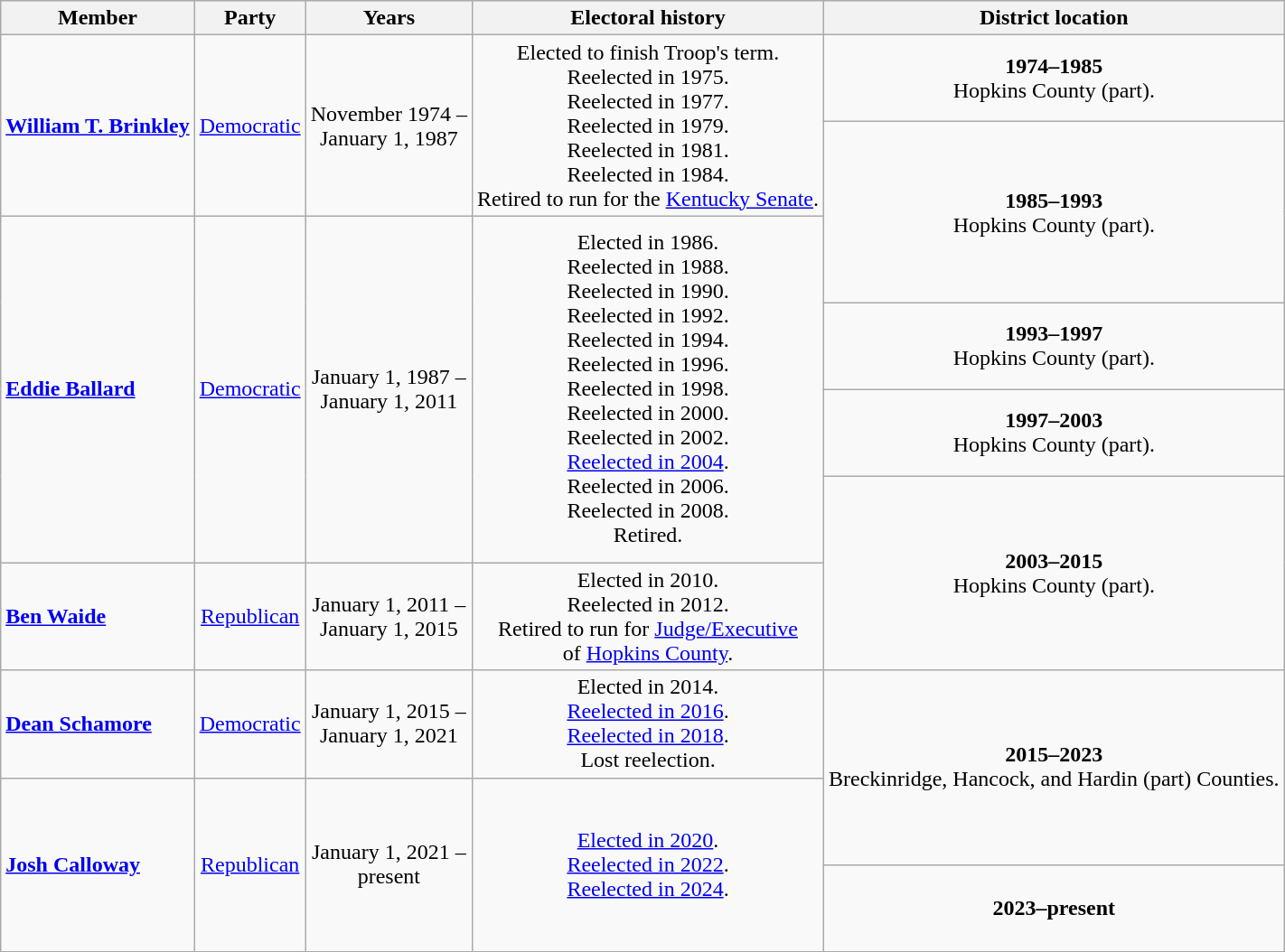<table class=wikitable style="text-align:center">
<tr>
<th>Member</th>
<th>Party</th>
<th>Years</th>
<th>Electoral history</th>
<th>District location</th>
</tr>
<tr style="height:4em">
<td rowspan=2 align=left><strong><a href='#'>William T. Brinkley</a></strong><br></td>
<td rowspan=2 ><a href='#'>Democratic</a></td>
<td rowspan=2 nowrap>November 1974 –<br>January 1, 1987</td>
<td rowspan=2>Elected to finish Troop's term.<br>Reelected in 1975.<br>Reelected in 1977.<br>Reelected in 1979.<br>Reelected in 1981.<br>Reelected in 1984.<br>Retired to run for the <a href='#'>Kentucky Senate</a>.</td>
<td><strong>1974–1985</strong><br>Hopkins County (part).</td>
</tr>
<tr style="height:4em">
<td rowspan=2><strong>1985–1993</strong><br>Hopkins County (part).</td>
</tr>
<tr style="height:4em">
<td rowspan=4 align=left><strong><a href='#'>Eddie Ballard</a></strong><br></td>
<td rowspan=4 ><a href='#'>Democratic</a></td>
<td rowspan=4 nowrap>January 1, 1987 –<br>January 1, 2011</td>
<td rowspan=4>Elected in 1986.<br>Reelected in 1988.<br>Reelected in 1990.<br>Reelected in 1992.<br>Reelected in 1994.<br>Reelected in 1996.<br>Reelected in 1998.<br>Reelected in 2000.<br>Reelected in 2002.<br><a href='#'>Reelected in 2004</a>.<br>Reelected in 2006.<br>Reelected in 2008.<br>Retired.</td>
</tr>
<tr style="height:4em">
<td><strong>1993–1997</strong><br>Hopkins County (part).</td>
</tr>
<tr style="height:4em">
<td><strong>1997–2003</strong><br>Hopkins County (part).</td>
</tr>
<tr style="height:4em">
<td rowspan=2><strong>2003–2015</strong><br>Hopkins County (part).</td>
</tr>
<tr style="height:4em">
<td align=left><strong><a href='#'>Ben Waide</a></strong><br></td>
<td><a href='#'>Republican</a></td>
<td nowrap>January 1, 2011 –<br>January 1, 2015</td>
<td>Elected in 2010.<br>Reelected in 2012.<br>Retired to run for <a href='#'>Judge/Executive</a><br>of <a href='#'>Hopkins County</a>.</td>
</tr>
<tr style="height:4em">
<td align=left><strong><a href='#'>Dean Schamore</a></strong><br></td>
<td><a href='#'>Democratic</a></td>
<td nowrap>January 1, 2015 –<br>January 1, 2021</td>
<td>Elected in 2014.<br><a href='#'>Reelected in 2016</a>.<br><a href='#'>Reelected in 2018</a>.<br>Lost reelection.</td>
<td rowspan=2><strong>2015–2023</strong><br>Breckinridge, Hancock, and Hardin (part) Counties.</td>
</tr>
<tr style="height:4em">
<td rowspan=2 align=left><strong><a href='#'>Josh Calloway</a></strong><br></td>
<td rowspan=2 ><a href='#'>Republican</a></td>
<td rowspan=2 nowrap>January 1, 2021 –<br>present</td>
<td rowspan=2><a href='#'>Elected in 2020</a>.<br><a href='#'>Reelected in 2022</a>.<br><a href='#'>Reelected in 2024</a>.</td>
</tr>
<tr style="height:4em">
<td><strong>2023–present</strong><br></td>
</tr>
</table>
